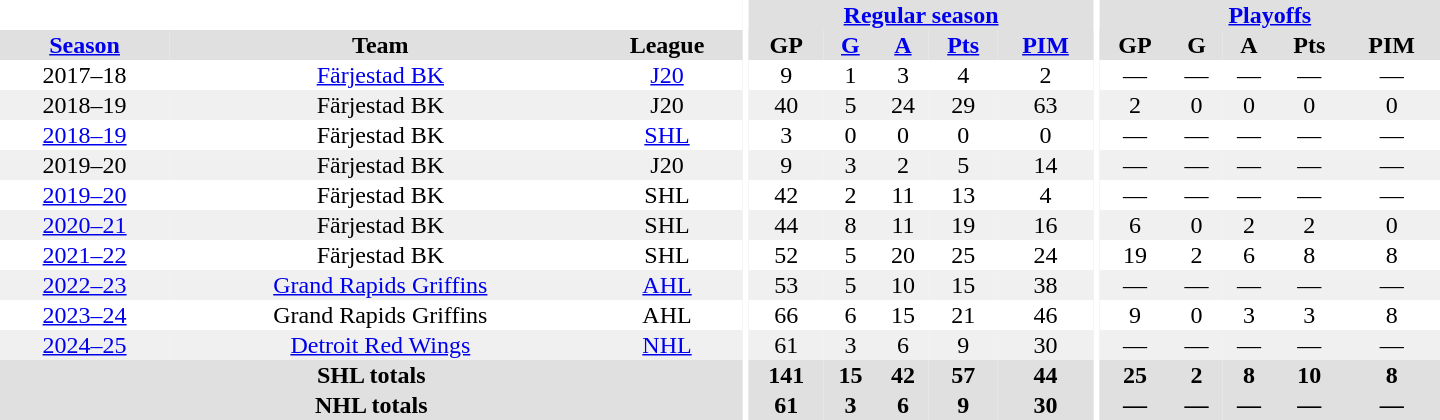<table border="0" cellpadding="1" cellspacing="0" style="text-align:center; width:60em">
<tr bgcolor="#e0e0e0">
<th colspan="3" bgcolor="#ffffff"></th>
<th rowspan="99" bgcolor="#ffffff"></th>
<th colspan="5"><a href='#'>Regular season</a></th>
<th rowspan="99" bgcolor="#ffffff"></th>
<th colspan="5"><a href='#'>Playoffs</a></th>
</tr>
<tr bgcolor="#e0e0e0">
<th><a href='#'>Season</a></th>
<th>Team</th>
<th>League</th>
<th>GP</th>
<th><a href='#'>G</a></th>
<th><a href='#'>A</a></th>
<th><a href='#'>Pts</a></th>
<th><a href='#'>PIM</a></th>
<th>GP</th>
<th>G</th>
<th>A</th>
<th>Pts</th>
<th>PIM</th>
</tr>
<tr>
<td>2017–18</td>
<td><a href='#'>Färjestad BK</a></td>
<td><a href='#'>J20</a></td>
<td>9</td>
<td>1</td>
<td>3</td>
<td>4</td>
<td>2</td>
<td>—</td>
<td>—</td>
<td>—</td>
<td>—</td>
<td>—</td>
</tr>
<tr style="background:#f0f0f0;">
<td>2018–19</td>
<td>Färjestad BK</td>
<td>J20</td>
<td>40</td>
<td>5</td>
<td>24</td>
<td>29</td>
<td>63</td>
<td>2</td>
<td>0</td>
<td>0</td>
<td>0</td>
<td>0</td>
</tr>
<tr>
<td><a href='#'>2018–19</a></td>
<td>Färjestad BK</td>
<td><a href='#'>SHL</a></td>
<td>3</td>
<td>0</td>
<td>0</td>
<td>0</td>
<td>0</td>
<td>—</td>
<td>—</td>
<td>—</td>
<td>—</td>
<td>—</td>
</tr>
<tr style="background:#f0f0f0;">
<td>2019–20</td>
<td>Färjestad BK</td>
<td>J20</td>
<td>9</td>
<td>3</td>
<td>2</td>
<td>5</td>
<td>14</td>
<td>—</td>
<td>—</td>
<td>—</td>
<td>—</td>
<td>—</td>
</tr>
<tr>
<td><a href='#'>2019–20</a></td>
<td>Färjestad BK</td>
<td>SHL</td>
<td>42</td>
<td>2</td>
<td>11</td>
<td>13</td>
<td>4</td>
<td>—</td>
<td>—</td>
<td>—</td>
<td>—</td>
<td>—</td>
</tr>
<tr style="background:#f0f0f0;">
<td><a href='#'>2020–21</a></td>
<td>Färjestad BK</td>
<td>SHL</td>
<td>44</td>
<td>8</td>
<td>11</td>
<td>19</td>
<td>16</td>
<td>6</td>
<td>0</td>
<td>2</td>
<td>2</td>
<td>0</td>
</tr>
<tr>
<td><a href='#'>2021–22</a></td>
<td>Färjestad BK</td>
<td>SHL</td>
<td>52</td>
<td>5</td>
<td>20</td>
<td>25</td>
<td>24</td>
<td>19</td>
<td>2</td>
<td>6</td>
<td>8</td>
<td>8</td>
</tr>
<tr style="background:#f0f0f0;">
<td><a href='#'>2022–23</a></td>
<td><a href='#'>Grand Rapids Griffins</a></td>
<td><a href='#'>AHL</a></td>
<td>53</td>
<td>5</td>
<td>10</td>
<td>15</td>
<td>38</td>
<td>—</td>
<td>—</td>
<td>—</td>
<td>—</td>
<td>—</td>
</tr>
<tr>
<td><a href='#'>2023–24</a></td>
<td>Grand Rapids Griffins</td>
<td>AHL</td>
<td>66</td>
<td>6</td>
<td>15</td>
<td>21</td>
<td>46</td>
<td>9</td>
<td>0</td>
<td>3</td>
<td>3</td>
<td>8</td>
</tr>
<tr style="background:#f0f0f0;">
<td><a href='#'>2024–25</a></td>
<td><a href='#'>Detroit Red Wings</a></td>
<td><a href='#'>NHL</a></td>
<td>61</td>
<td>3</td>
<td>6</td>
<td>9</td>
<td>30</td>
<td>—</td>
<td>—</td>
<td>—</td>
<td>—</td>
<td>—</td>
</tr>
<tr bgcolor="#e0e0e0">
<th colspan="3">SHL totals</th>
<th>141</th>
<th>15</th>
<th>42</th>
<th>57</th>
<th>44</th>
<th>25</th>
<th>2</th>
<th>8</th>
<th>10</th>
<th>8</th>
</tr>
<tr bgcolor="#e0e0e0">
<th colspan="3">NHL totals</th>
<th>61</th>
<th>3</th>
<th>6</th>
<th>9</th>
<th>30</th>
<th>—</th>
<th>—</th>
<th>—</th>
<th>—</th>
<th>—</th>
</tr>
</table>
